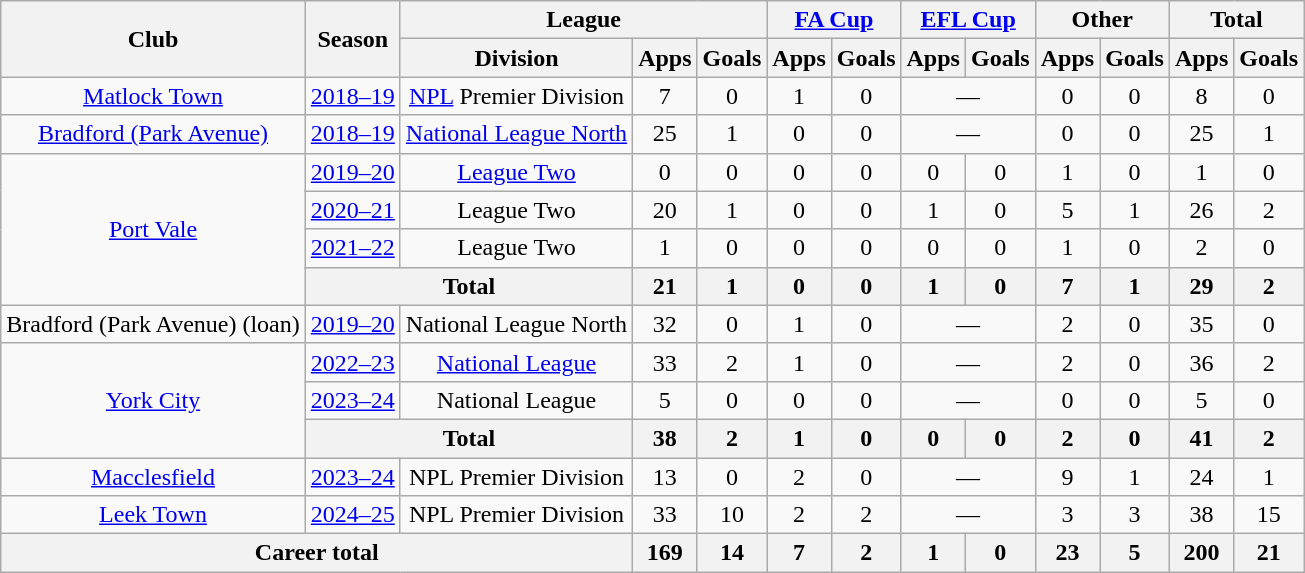<table class="wikitable" style="text-align:center">
<tr>
<th rowspan="2">Club</th>
<th rowspan="2">Season</th>
<th colspan="3">League</th>
<th colspan="2"><a href='#'>FA Cup</a></th>
<th colspan="2"><a href='#'>EFL Cup</a></th>
<th colspan="2">Other</th>
<th colspan="2">Total</th>
</tr>
<tr>
<th>Division</th>
<th>Apps</th>
<th>Goals</th>
<th>Apps</th>
<th>Goals</th>
<th>Apps</th>
<th>Goals</th>
<th>Apps</th>
<th>Goals</th>
<th>Apps</th>
<th>Goals</th>
</tr>
<tr>
<td><a href='#'>Matlock Town</a></td>
<td><a href='#'>2018–19</a></td>
<td><a href='#'>NPL</a> Premier Division</td>
<td>7</td>
<td>0</td>
<td>1</td>
<td>0</td>
<td colspan="2">—</td>
<td>0</td>
<td>0</td>
<td>8</td>
<td>0</td>
</tr>
<tr>
<td><a href='#'>Bradford (Park Avenue)</a></td>
<td><a href='#'>2018–19</a></td>
<td><a href='#'>National League North</a></td>
<td>25</td>
<td>1</td>
<td>0</td>
<td>0</td>
<td colspan="2">—</td>
<td>0</td>
<td>0</td>
<td>25</td>
<td>1</td>
</tr>
<tr>
<td rowspan="4"><a href='#'>Port Vale</a></td>
<td><a href='#'>2019–20</a></td>
<td><a href='#'>League Two</a></td>
<td>0</td>
<td>0</td>
<td>0</td>
<td>0</td>
<td>0</td>
<td>0</td>
<td>1</td>
<td>0</td>
<td>1</td>
<td>0</td>
</tr>
<tr>
<td><a href='#'>2020–21</a></td>
<td>League Two</td>
<td>20</td>
<td>1</td>
<td>0</td>
<td>0</td>
<td>1</td>
<td>0</td>
<td>5</td>
<td>1</td>
<td>26</td>
<td>2</td>
</tr>
<tr>
<td><a href='#'>2021–22</a></td>
<td>League Two</td>
<td>1</td>
<td>0</td>
<td>0</td>
<td>0</td>
<td>0</td>
<td>0</td>
<td>1</td>
<td>0</td>
<td>2</td>
<td>0</td>
</tr>
<tr>
<th colspan="2">Total</th>
<th>21</th>
<th>1</th>
<th>0</th>
<th>0</th>
<th>1</th>
<th>0</th>
<th>7</th>
<th>1</th>
<th>29</th>
<th>2</th>
</tr>
<tr>
<td>Bradford (Park Avenue) (loan)</td>
<td><a href='#'>2019–20</a></td>
<td>National League North</td>
<td>32</td>
<td>0</td>
<td>1</td>
<td>0</td>
<td colspan="2">—</td>
<td>2</td>
<td>0</td>
<td>35</td>
<td>0</td>
</tr>
<tr>
<td rowspan="3"><a href='#'>York City</a></td>
<td><a href='#'>2022–23</a></td>
<td><a href='#'>National League</a></td>
<td>33</td>
<td>2</td>
<td>1</td>
<td>0</td>
<td colspan="2">—</td>
<td>2</td>
<td>0</td>
<td>36</td>
<td>2</td>
</tr>
<tr>
<td><a href='#'>2023–24</a></td>
<td>National League</td>
<td>5</td>
<td>0</td>
<td>0</td>
<td>0</td>
<td colspan="2">—</td>
<td>0</td>
<td>0</td>
<td>5</td>
<td>0</td>
</tr>
<tr>
<th colspan="2">Total</th>
<th>38</th>
<th>2</th>
<th>1</th>
<th>0</th>
<th>0</th>
<th>0</th>
<th>2</th>
<th>0</th>
<th>41</th>
<th>2</th>
</tr>
<tr>
<td><a href='#'>Macclesfield</a></td>
<td><a href='#'>2023–24</a></td>
<td>NPL Premier Division</td>
<td>13</td>
<td>0</td>
<td>2</td>
<td>0</td>
<td colspan="2">—</td>
<td>9</td>
<td>1</td>
<td>24</td>
<td>1</td>
</tr>
<tr>
<td><a href='#'>Leek Town</a></td>
<td><a href='#'>2024–25</a></td>
<td>NPL Premier Division</td>
<td>33</td>
<td>10</td>
<td>2</td>
<td>2</td>
<td colspan="2">—</td>
<td>3</td>
<td>3</td>
<td>38</td>
<td>15</td>
</tr>
<tr>
<th colspan="3">Career total</th>
<th>169</th>
<th>14</th>
<th>7</th>
<th>2</th>
<th>1</th>
<th>0</th>
<th>23</th>
<th>5</th>
<th>200</th>
<th>21</th>
</tr>
</table>
